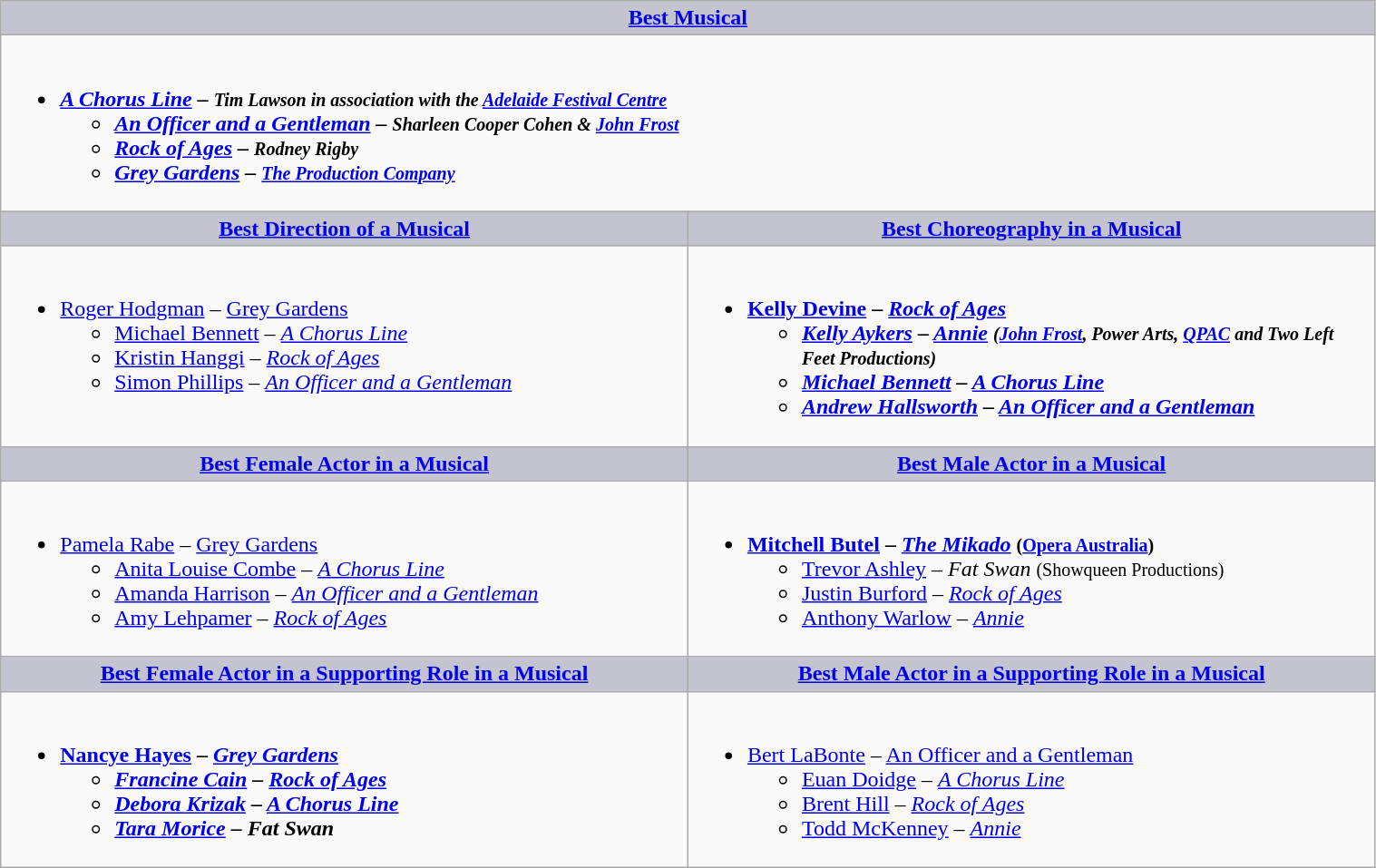<table class=wikitable width="80%" border="1" cellpadding="5" cellspacing="0" align="centre">
<tr>
<th colspan=2 style="background:#C4C3D0;width:50%"><a href='#'>Best Musical</a></th>
</tr>
<tr>
<td colspan=2 valign="top"><br><ul><li><strong><em><a href='#'>A Chorus Line</a><em> – <small>Tim Lawson in association with the <a href='#'>Adelaide Festival Centre</a></small><strong><ul><li></em><a href='#'>An Officer and a Gentleman</a><em> – <small>Sharleen Cooper Cohen & <a href='#'>John Frost</a></small></li><li></em><a href='#'>Rock of Ages</a><em> – <small>Rodney Rigby</small></li><li></em><a href='#'>Grey Gardens</a><em> – <small><a href='#'>The Production Company</a></small></li></ul></li></ul></td>
</tr>
<tr>
<th style="background:#C4C3D0;width:50%"><a href='#'>Best Direction of a Musical</a></th>
<th style="background:#C4C3D0;width:50%"><a href='#'>Best Choreography in a Musical</a></th>
</tr>
<tr>
<td valign="top"><br><ul><li></strong><a href='#'>Roger Hodgman</a> – </em><a href='#'>Grey Gardens</a></em></strong><ul><li><a href='#'>Michael Bennett</a> – <em><a href='#'>A Chorus Line</a></em></li><li><a href='#'>Kristin Hanggi</a> – <em><a href='#'>Rock of Ages</a></em></li><li><a href='#'>Simon Phillips</a> – <em><a href='#'>An Officer and a Gentleman</a></em></li></ul></li></ul></td>
<td valign="top"><br><ul><li><strong><a href='#'>Kelly Devine</a> – <em><a href='#'>Rock of Ages</a><strong><em><ul><li><a href='#'>Kelly Aykers</a> – </em><a href='#'>Annie</a><em> <small>(<a href='#'>John Frost</a>, Power Arts, <a href='#'>QPAC</a> and Two Left Feet Productions)</small></li><li><a href='#'>Michael Bennett</a> – </em><a href='#'>A Chorus Line</a><em></li><li><a href='#'>Andrew Hallsworth</a> – </em><a href='#'>An Officer and a Gentleman</a><em></li></ul></li></ul></td>
</tr>
<tr>
<th style="background:#C4C3D0;width:50%"><a href='#'>Best Female Actor in a Musical</a></th>
<th style="background:#C4C3D0;width:50%"><a href='#'>Best Male Actor in a Musical</a></th>
</tr>
<tr>
<td valign="top"><br><ul><li></strong><a href='#'>Pamela Rabe</a> – </em><a href='#'>Grey Gardens</a></em></strong><ul><li><a href='#'>Anita Louise Combe</a> – <em><a href='#'>A Chorus Line</a></em></li><li><a href='#'>Amanda Harrison</a> – <em><a href='#'>An Officer and a Gentleman</a></em></li><li><a href='#'>Amy Lehpamer</a> – <em><a href='#'>Rock of Ages</a></em></li></ul></li></ul></td>
<td valign="top"><br><ul><li><strong><a href='#'>Mitchell Butel</a> – <em><a href='#'>The Mikado</a></em> <small>(<a href='#'>Opera Australia</a>)</small></strong><ul><li><a href='#'>Trevor Ashley</a> – <em>Fat Swan</em> <small>(Showqueen Productions)</small></li><li><a href='#'>Justin Burford</a> – <em><a href='#'>Rock of Ages</a></em></li><li><a href='#'>Anthony Warlow</a> – <em><a href='#'>Annie</a></em></li></ul></li></ul></td>
</tr>
<tr>
<th style="background:#C4C3D0;width:50%"><a href='#'>Best Female Actor in a Supporting Role in a Musical</a></th>
<th style="background:#C4C3D0;width:50%"><a href='#'>Best Male Actor in a Supporting Role in a Musical</a></th>
</tr>
<tr>
<td valign="top"><br><ul><li><strong><a href='#'>Nancye Hayes</a> – <em><a href='#'>Grey Gardens</a><strong><em><ul><li><a href='#'>Francine Cain</a> – </em><a href='#'>Rock of Ages</a><em></li><li><a href='#'>Debora Krizak</a> – </em><a href='#'>A Chorus Line</a><em></li><li><a href='#'>Tara Morice</a> – </em>Fat Swan<em></li></ul></li></ul></td>
<td valign="top"><br><ul><li></strong><a href='#'>Bert LaBonte</a> – </em><a href='#'>An Officer and a Gentleman</a></em></strong><ul><li><a href='#'>Euan Doidge</a> – <em><a href='#'>A Chorus Line</a></em></li><li><a href='#'>Brent Hill</a> – <em><a href='#'>Rock of Ages</a></em></li><li><a href='#'>Todd McKenney</a> – <em><a href='#'>Annie</a></em></li></ul></li></ul></td>
</tr>
</table>
